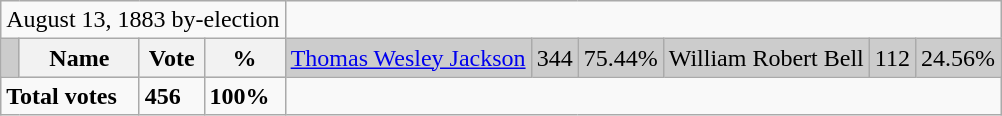<table class="wikitable">
<tr>
<td colspan=4 align=center>August 13, 1883 by-election</td>
</tr>
<tr bgcolor="CCCCCC">
<td></td>
<th>Name</th>
<th>Vote</th>
<th>%<br></th>
<td><a href='#'>Thomas Wesley Jackson</a></td>
<td>344</td>
<td>75.44%<br></td>
<td>William Robert Bell</td>
<td>112</td>
<td>24.56%</td>
</tr>
<tr>
<td colspan=2><strong>Total votes</strong></td>
<td><strong>456</strong></td>
<td><strong>100%</strong></td>
</tr>
</table>
